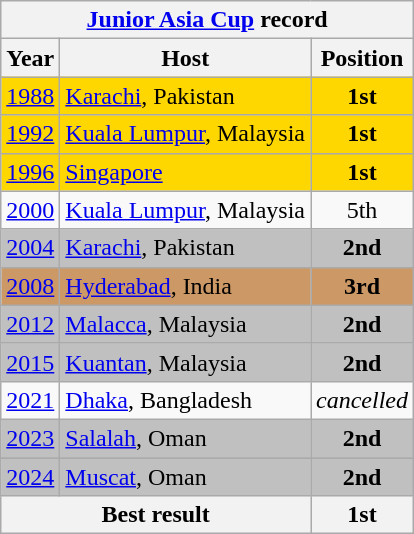<table class="wikitable" style="text-align: center;">
<tr>
<th colspan=3><a href='#'>Junior Asia Cup</a> record</th>
</tr>
<tr>
<th>Year</th>
<th>Host</th>
<th>Position</th>
</tr>
<tr bgcolor=gold>
<td><a href='#'>1988</a></td>
<td align=left> <a href='#'>Karachi</a>, Pakistan</td>
<td><strong>1st</strong></td>
</tr>
<tr bgcolor=gold>
<td><a href='#'>1992</a></td>
<td align=left> <a href='#'>Kuala Lumpur</a>, Malaysia</td>
<td><strong>1st</strong></td>
</tr>
<tr bgcolor=gold>
<td><a href='#'>1996</a></td>
<td align=left> <a href='#'>Singapore</a></td>
<td><strong>1st</strong></td>
</tr>
<tr>
<td><a href='#'>2000</a></td>
<td align=left> <a href='#'>Kuala Lumpur</a>, Malaysia</td>
<td>5th</td>
</tr>
<tr bgcolor=silver>
<td><a href='#'>2004</a></td>
<td align=left> <a href='#'>Karachi</a>, Pakistan</td>
<td><strong>2nd</strong></td>
</tr>
<tr bgcolor=cc9966>
<td><a href='#'>2008</a></td>
<td align=left> <a href='#'>Hyderabad</a>, India</td>
<td><strong>3rd</strong></td>
</tr>
<tr bgcolor=silver>
<td><a href='#'>2012</a></td>
<td align=left> <a href='#'>Malacca</a>, Malaysia</td>
<td><strong>2nd</strong></td>
</tr>
<tr bgcolor=silver>
<td><a href='#'>2015</a></td>
<td align=left> <a href='#'>Kuantan</a>, Malaysia</td>
<td><strong>2nd</strong></td>
</tr>
<tr>
<td><a href='#'>2021</a></td>
<td align=left> <a href='#'>Dhaka</a>, Bangladesh</td>
<td><em>cancelled</em></td>
</tr>
<tr bgcolor=silver>
<td><a href='#'>2023</a></td>
<td align=left> <a href='#'>Salalah</a>, Oman</td>
<td><strong>2nd</strong></td>
</tr>
<tr>
</tr>
<tr bgcolor=silver>
<td><a href='#'>2024</a></td>
<td align=left> <a href='#'>Muscat</a>, Oman</td>
<td><strong>2nd</strong></td>
</tr>
<tr>
<th colspan=2>Best result</th>
<th>1st</th>
</tr>
</table>
